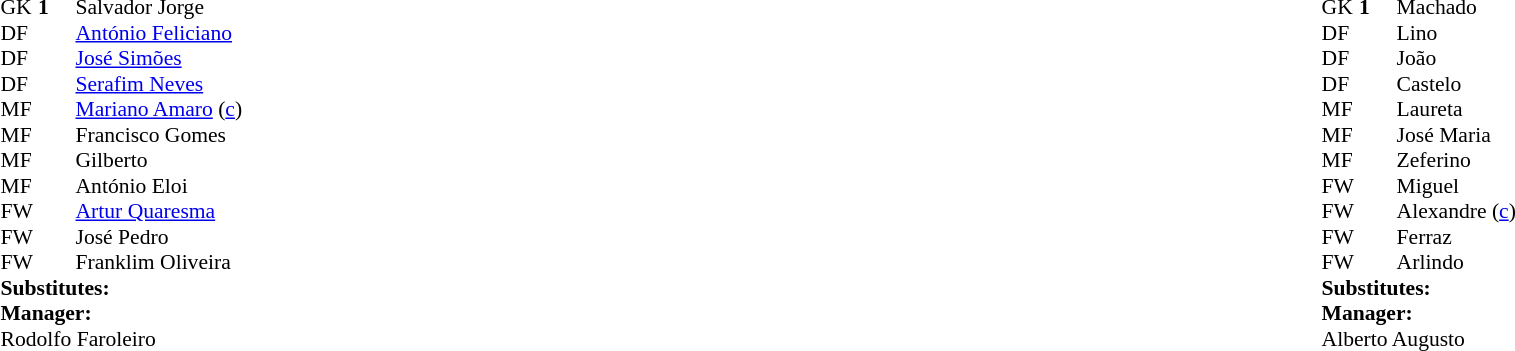<table width="100%">
<tr>
<td valign="top" width="50%"><br><table style="font-size: 90%" cellspacing="0" cellpadding="0">
<tr>
<td colspan="4"></td>
</tr>
<tr>
<th width=25></th>
<th width=25></th>
</tr>
<tr>
<td>GK</td>
<td><strong>1</strong></td>
<td> Salvador Jorge</td>
</tr>
<tr>
<td>DF</td>
<td></td>
<td> <a href='#'>António Feliciano</a></td>
</tr>
<tr>
<td>DF</td>
<td></td>
<td> <a href='#'>José Simões</a></td>
</tr>
<tr>
<td>DF</td>
<td></td>
<td> <a href='#'>Serafim Neves</a></td>
</tr>
<tr>
<td>MF</td>
<td></td>
<td> <a href='#'>Mariano Amaro</a> (<a href='#'>c</a>)</td>
</tr>
<tr>
<td>MF</td>
<td></td>
<td> Francisco Gomes</td>
</tr>
<tr>
<td>MF</td>
<td></td>
<td> Gilberto</td>
</tr>
<tr>
<td>MF</td>
<td></td>
<td> António Eloi</td>
</tr>
<tr>
<td>FW</td>
<td></td>
<td> <a href='#'>Artur Quaresma</a></td>
</tr>
<tr>
<td>FW</td>
<td></td>
<td> José Pedro</td>
</tr>
<tr>
<td>FW</td>
<td></td>
<td> Franklim Oliveira</td>
</tr>
<tr>
<td colspan=3><strong>Substitutes:</strong></td>
</tr>
<tr>
<td colspan=3><strong>Manager:</strong></td>
</tr>
<tr>
<td colspan=4> Rodolfo Faroleiro</td>
</tr>
</table>
</td>
<td valign="top"></td>
<td valign="top" width="50%"><br><table style="font-size: 90%" cellspacing="0" cellpadding="0" align=center>
<tr>
<td colspan="4"></td>
</tr>
<tr>
<th width=25></th>
<th width=25></th>
</tr>
<tr>
<td>GK</td>
<td><strong>1</strong></td>
<td> Machado</td>
</tr>
<tr>
<td>DF</td>
<td></td>
<td> Lino</td>
</tr>
<tr>
<td>DF</td>
<td></td>
<td> João</td>
</tr>
<tr>
<td>DF</td>
<td></td>
<td> Castelo</td>
</tr>
<tr>
<td>MF</td>
<td></td>
<td> Laureta</td>
</tr>
<tr>
<td>MF</td>
<td></td>
<td> José Maria</td>
</tr>
<tr>
<td>MF</td>
<td></td>
<td> Zeferino</td>
</tr>
<tr>
<td>FW</td>
<td></td>
<td> Miguel</td>
</tr>
<tr>
<td>FW</td>
<td></td>
<td> Alexandre (<a href='#'>c</a>)</td>
</tr>
<tr>
<td>FW</td>
<td></td>
<td> Ferraz</td>
</tr>
<tr>
<td>FW</td>
<td></td>
<td> Arlindo</td>
</tr>
<tr>
<td colspan=3><strong>Substitutes:</strong></td>
</tr>
<tr>
<td colspan=3><strong>Manager:</strong></td>
</tr>
<tr>
<td colspan=4> Alberto Augusto</td>
</tr>
</table>
</td>
</tr>
</table>
